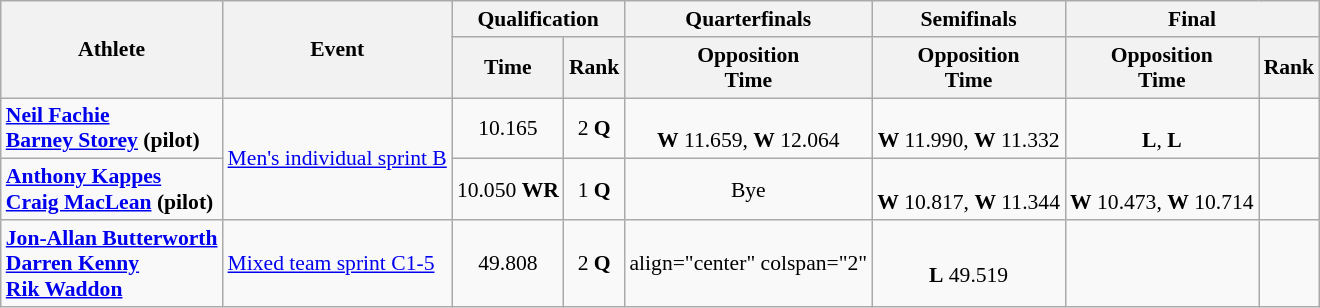<table class=wikitable style="font-size:90%">
<tr>
<th rowspan="2">Athlete</th>
<th rowspan="2">Event</th>
<th colspan="2">Qualification</th>
<th>Quarterfinals</th>
<th>Semifinals</th>
<th colspan="2">Final</th>
</tr>
<tr>
<th>Time</th>
<th>Rank</th>
<th>Opposition<br>Time</th>
<th>Opposition<br>Time</th>
<th>Opposition<br>Time</th>
<th>Rank</th>
</tr>
<tr>
<td><strong><a href='#'>Neil Fachie</a><br><a href='#'>Barney Storey</a> (pilot)</strong></td>
<td rowspan="2"><a href='#'>Men's individual sprint B</a></td>
<td align="center">10.165</td>
<td align="center">2 <strong>Q</strong></td>
<td align="center"><br><strong>W</strong> 11.659, <strong>W</strong> 12.064</td>
<td align="center"><br><strong>W</strong> 11.990, <strong>W</strong> 11.332</td>
<td align="center"><br><strong>L</strong>, <strong>L</strong></td>
<td align="center"></td>
</tr>
<tr>
<td><strong><a href='#'>Anthony Kappes</a><br><a href='#'>Craig MacLean</a> (pilot)</strong></td>
<td align="center">10.050 <strong>WR</strong></td>
<td align="center">1 <strong>Q</strong></td>
<td align="center">Bye</td>
<td align="center"><br><strong>W</strong> 10.817, <strong>W</strong> 11.344</td>
<td align="center"><br><strong>W</strong> 10.473, <strong>W</strong> 10.714</td>
<td align="center"></td>
</tr>
<tr>
<td><strong><a href='#'>Jon-Allan Butterworth</a><br><a href='#'>Darren Kenny</a><br><a href='#'>Rik Waddon</a></strong></td>
<td><a href='#'>Mixed team sprint C1-5</a></td>
<td align="center">49.808</td>
<td align="center">2 <strong>Q</strong></td>
<td>align="center" colspan="2" </td>
<td align="center"><br><strong>L</strong> 49.519</td>
<td align="center"></td>
</tr>
</table>
